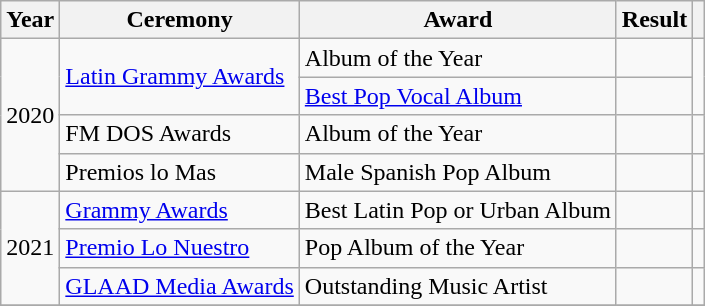<table class="wikitable">
<tr>
<th>Year</th>
<th>Ceremony</th>
<th>Award</th>
<th>Result</th>
<th></th>
</tr>
<tr>
<td rowspan="4">2020</td>
<td rowspan="2"><a href='#'>Latin Grammy Awards</a></td>
<td>Album of the Year</td>
<td></td>
<td rowspan=2></td>
</tr>
<tr>
<td><a href='#'>Best Pop Vocal Album</a></td>
<td></td>
</tr>
<tr>
<td>FM DOS Awards</td>
<td>Album of the Year</td>
<td></td>
<td></td>
</tr>
<tr>
<td>Premios lo Mas</td>
<td>Male Spanish Pop Album</td>
<td></td>
<td></td>
</tr>
<tr>
<td rowspan="3">2021</td>
<td><a href='#'>Grammy Awards</a></td>
<td>Best Latin Pop or Urban Album</td>
<td></td>
<td></td>
</tr>
<tr>
<td><a href='#'>Premio Lo Nuestro</a></td>
<td>Pop Album of the Year</td>
<td></td>
<td></td>
</tr>
<tr>
<td><a href='#'>GLAAD Media Awards</a></td>
<td>Outstanding Music Artist</td>
<td></td>
<td></td>
</tr>
<tr>
</tr>
</table>
